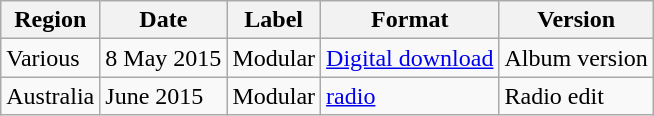<table class=wikitable>
<tr>
<th>Region</th>
<th>Date</th>
<th>Label</th>
<th>Format</th>
<th>Version</th>
</tr>
<tr>
<td>Various</td>
<td>8 May 2015</td>
<td>Modular</td>
<td><a href='#'>Digital download</a></td>
<td>Album version</td>
</tr>
<tr>
<td>Australia</td>
<td>June 2015</td>
<td>Modular</td>
<td><a href='#'>radio</a></td>
<td>Radio edit</td>
</tr>
</table>
